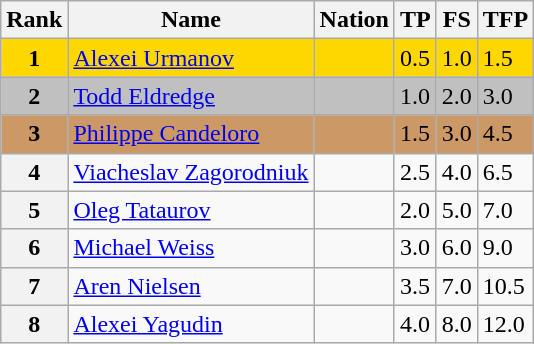<table class="wikitable">
<tr>
<th>Rank</th>
<th>Name</th>
<th>Nation</th>
<th>TP</th>
<th>FS</th>
<th>TFP</th>
</tr>
<tr bgcolor="gold">
<td align="center"><strong>1</strong></td>
<td><a href='#'>Alexei Urmanov</a></td>
<td></td>
<td>0.5</td>
<td>1.0</td>
<td>1.5</td>
</tr>
<tr bgcolor="silver">
<td align="center"><strong>2</strong></td>
<td><a href='#'>Todd Eldredge</a></td>
<td></td>
<td>1.0</td>
<td>2.0</td>
<td>3.0</td>
</tr>
<tr bgcolor="cc9966">
<td align="center"><strong>3</strong></td>
<td><a href='#'>Philippe Candeloro</a></td>
<td></td>
<td>1.5</td>
<td>3.0</td>
<td>4.5</td>
</tr>
<tr>
<th>4</th>
<td><a href='#'>Viacheslav Zagorodniuk</a></td>
<td></td>
<td>2.5</td>
<td>4.0</td>
<td>6.5</td>
</tr>
<tr>
<th>5</th>
<td><a href='#'>Oleg Tataurov</a></td>
<td></td>
<td>2.0</td>
<td>5.0</td>
<td>7.0</td>
</tr>
<tr>
<th>6</th>
<td><a href='#'>Michael Weiss</a></td>
<td></td>
<td>3.0</td>
<td>6.0</td>
<td>9.0</td>
</tr>
<tr>
<th>7</th>
<td><a href='#'>Aren Nielsen</a></td>
<td></td>
<td>3.5</td>
<td>7.0</td>
<td>10.5</td>
</tr>
<tr>
<th>8</th>
<td><a href='#'>Alexei Yagudin</a></td>
<td></td>
<td>4.0</td>
<td>8.0</td>
<td>12.0</td>
</tr>
</table>
